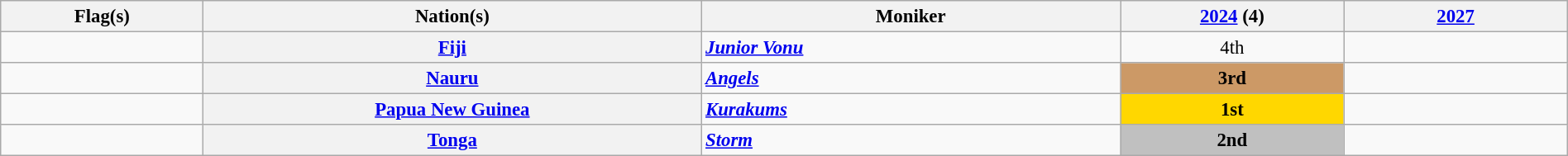<table class="wikitable sortable" style="width:100%; text-align:left;font-size:95%;">
<tr>
<th width="020">Flag(s)</th>
<th width="120">Nation(s)</th>
<th width="100">Moniker</th>
<th width="50"><a href='#'>2024</a>  (4)</th>
<th width="50"><a href='#'>2027</a></th>
</tr>
<tr>
<td style="text-align:center;"></td>
<th><a href='#'>Fiji</a></th>
<td><strong><em><a href='#'>Junior Vonu</a></em></strong></td>
<td style="text-align:center;">4th</td>
<td style="text-align:center;"></td>
</tr>
<tr>
<td style="text-align:center;"></td>
<th><a href='#'>Nauru</a></th>
<td><strong><em><a href='#'>Angels</a></em></strong></td>
<td style="text-align:center; background-color: #cc9966"><strong>3rd</strong></td>
<td style="text-align:center;"></td>
</tr>
<tr>
<td style="text-align:center;"></td>
<th><a href='#'>Papua New Guinea</a></th>
<td><strong><em><a href='#'>Kurakums</a></em></strong></td>
<td style="text-align:center; background: gold"><strong>1st</strong></td>
<td style="text-align:center;"></td>
</tr>
<tr>
<td style="text-align:center;"></td>
<th><a href='#'>Tonga</a></th>
<td><strong><em><a href='#'>Storm</a></em></strong></td>
<td style="text-align:center; background: silver"><strong>2nd</strong></td>
<td style="text-align:center;"></td>
</tr>
</table>
